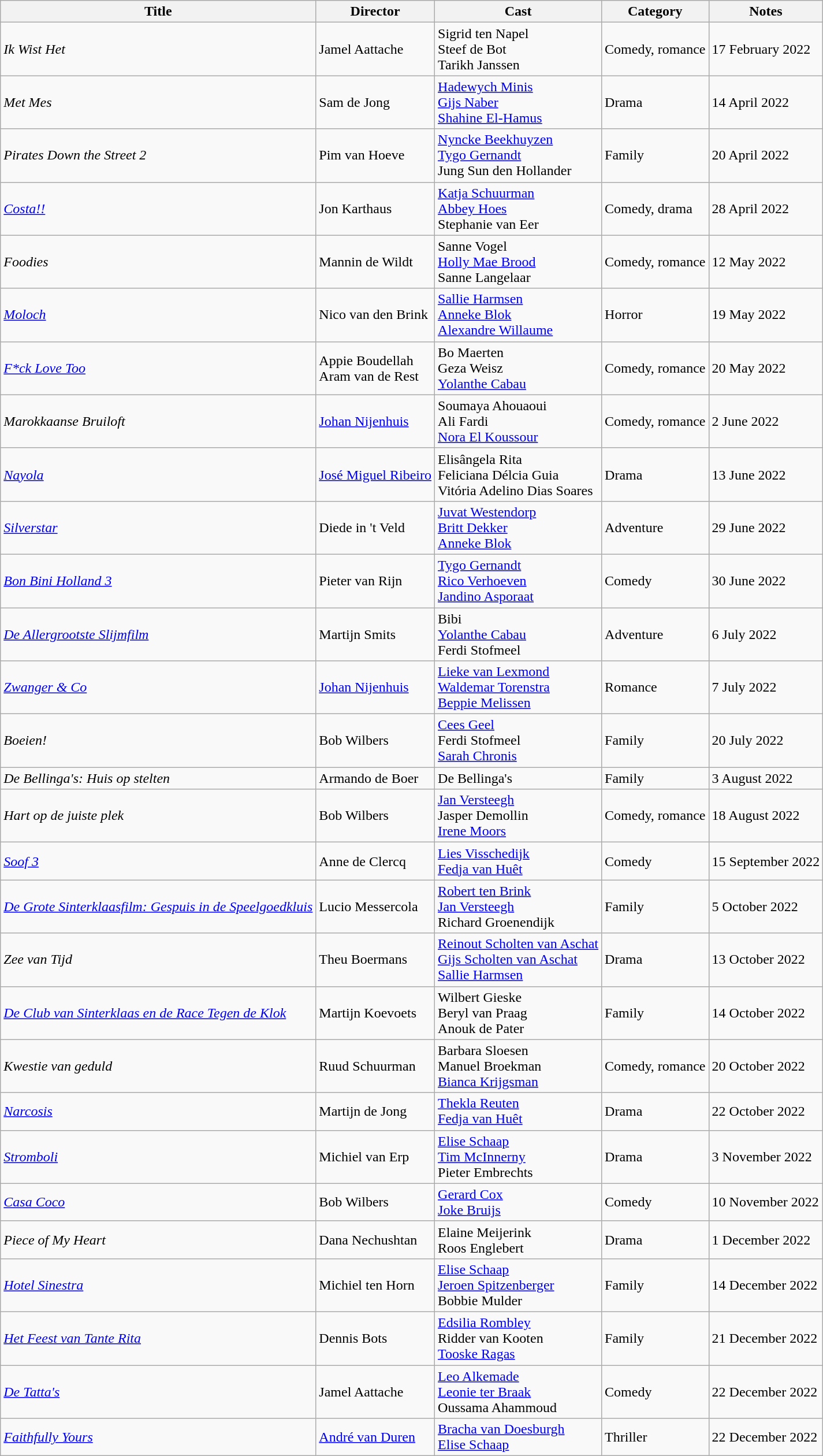<table class="wikitable">
<tr>
<th>Title</th>
<th>Director</th>
<th>Cast</th>
<th>Category</th>
<th>Notes</th>
</tr>
<tr>
<td><em>Ik Wist Het</em></td>
<td>Jamel Aattache</td>
<td>Sigrid ten Napel<br>Steef de Bot<br>Tarikh Janssen</td>
<td>Comedy, romance</td>
<td>17 February 2022</td>
</tr>
<tr>
<td><em>Met Mes</em></td>
<td>Sam de Jong</td>
<td><a href='#'>Hadewych Minis</a><br><a href='#'>Gijs Naber</a><br><a href='#'>Shahine El-Hamus</a></td>
<td>Drama</td>
<td>14 April 2022</td>
</tr>
<tr>
<td><em>Pirates Down the Street 2</em></td>
<td>Pim van Hoeve</td>
<td><a href='#'>Nyncke Beekhuyzen</a><br><a href='#'>Tygo Gernandt</a><br>Jung Sun den Hollander</td>
<td>Family</td>
<td>20 April 2022</td>
</tr>
<tr>
<td><em><a href='#'>Costa!!</a></em></td>
<td>Jon Karthaus</td>
<td><a href='#'>Katja Schuurman</a><br><a href='#'>Abbey Hoes</a><br>Stephanie van Eer</td>
<td>Comedy, drama</td>
<td>28 April 2022</td>
</tr>
<tr>
<td><em>Foodies</em></td>
<td>Mannin de Wildt</td>
<td>Sanne Vogel<br><a href='#'>Holly Mae Brood</a><br>Sanne Langelaar</td>
<td>Comedy, romance</td>
<td>12 May 2022</td>
</tr>
<tr>
<td><em><a href='#'>Moloch</a></em></td>
<td>Nico van den Brink</td>
<td><a href='#'>Sallie Harmsen</a><br><a href='#'>Anneke Blok</a><br><a href='#'>Alexandre Willaume</a></td>
<td>Horror</td>
<td>19 May 2022</td>
</tr>
<tr>
<td><em><a href='#'>F*ck Love Too</a></em></td>
<td>Appie Boudellah<br>Aram van de Rest</td>
<td>Bo Maerten<br>Geza Weisz<br><a href='#'>Yolanthe Cabau</a></td>
<td>Comedy, romance</td>
<td>20 May 2022</td>
</tr>
<tr>
<td><em>Marokkaanse Bruiloft</em></td>
<td><a href='#'>Johan Nijenhuis</a></td>
<td>Soumaya Ahouaoui<br>Ali Fardi<br><a href='#'>Nora El Koussour</a></td>
<td>Comedy, romance</td>
<td>2 June 2022</td>
</tr>
<tr>
<td><em><a href='#'>Nayola</a></em></td>
<td><a href='#'>José Miguel Ribeiro</a></td>
<td>Elisângela Rita<br>Feliciana Délcia Guia<br>Vitória Adelino Dias Soares</td>
<td>Drama</td>
<td>13 June 2022</td>
</tr>
<tr>
<td><em><a href='#'>Silverstar</a></em></td>
<td>Diede in 't Veld</td>
<td><a href='#'>Juvat Westendorp</a><br><a href='#'>Britt Dekker</a><br><a href='#'>Anneke Blok</a></td>
<td>Adventure</td>
<td>29 June 2022</td>
</tr>
<tr>
<td><em><a href='#'>Bon Bini Holland 3</a></em></td>
<td>Pieter van Rijn</td>
<td><a href='#'>Tygo Gernandt</a><br><a href='#'>Rico Verhoeven</a><br><a href='#'>Jandino Asporaat</a></td>
<td>Comedy</td>
<td>30 June 2022</td>
</tr>
<tr>
<td><em><a href='#'>De Allergrootste Slijmfilm</a></em></td>
<td>Martijn Smits</td>
<td>Bibi<br><a href='#'>Yolanthe Cabau</a><br>Ferdi Stofmeel</td>
<td>Adventure</td>
<td>6 July 2022</td>
</tr>
<tr>
<td><em><a href='#'>Zwanger & Co</a></em></td>
<td><a href='#'>Johan Nijenhuis</a></td>
<td><a href='#'>Lieke van Lexmond</a><br><a href='#'>Waldemar Torenstra</a><br><a href='#'>Beppie Melissen</a></td>
<td>Romance</td>
<td>7 July 2022</td>
</tr>
<tr>
<td><em>Boeien!</em></td>
<td>Bob Wilbers</td>
<td><a href='#'>Cees Geel</a><br>Ferdi Stofmeel<br><a href='#'>Sarah Chronis</a></td>
<td>Family</td>
<td>20 July 2022</td>
</tr>
<tr>
<td><em>De Bellinga's: Huis op stelten</em></td>
<td>Armando de Boer</td>
<td>De Bellinga's</td>
<td>Family</td>
<td>3 August 2022</td>
</tr>
<tr>
<td><em>Hart op de juiste plek</em></td>
<td>Bob Wilbers</td>
<td><a href='#'>Jan Versteegh</a><br>Jasper Demollin<br><a href='#'>Irene Moors</a></td>
<td>Comedy, romance</td>
<td>18 August 2022</td>
</tr>
<tr>
<td><em><a href='#'>Soof 3</a></em></td>
<td>Anne de Clercq</td>
<td><a href='#'>Lies Visschedijk</a><br><a href='#'>Fedja van Huêt</a></td>
<td>Comedy</td>
<td>15 September 2022</td>
</tr>
<tr>
<td><em><a href='#'>De Grote Sinterklaasfilm: Gespuis in de Speelgoedkluis</a></em></td>
<td>Lucio Messercola</td>
<td><a href='#'>Robert ten Brink</a><br><a href='#'>Jan Versteegh</a><br>Richard Groenendijk</td>
<td>Family</td>
<td>5 October 2022</td>
</tr>
<tr>
<td><em>Zee van Tijd</em></td>
<td>Theu Boermans</td>
<td><a href='#'>Reinout Scholten van Aschat</a><br><a href='#'>Gijs Scholten van Aschat</a><br><a href='#'>Sallie Harmsen</a></td>
<td>Drama</td>
<td>13 October 2022</td>
</tr>
<tr>
<td><em><a href='#'>De Club van Sinterklaas en de Race Tegen de Klok</a></em></td>
<td>Martijn Koevoets</td>
<td>Wilbert Gieske<br>Beryl van Praag<br>Anouk de Pater</td>
<td>Family</td>
<td>14 October 2022</td>
</tr>
<tr>
<td><em>Kwestie van geduld</em></td>
<td>Ruud Schuurman</td>
<td>Barbara Sloesen<br>Manuel Broekman<br><a href='#'>Bianca Krijgsman</a></td>
<td>Comedy, romance</td>
<td>20 October 2022</td>
</tr>
<tr>
<td><em><a href='#'>Narcosis</a></em></td>
<td>Martijn de Jong</td>
<td><a href='#'>Thekla Reuten</a><br><a href='#'>Fedja van Huêt</a></td>
<td>Drama</td>
<td>22 October 2022</td>
</tr>
<tr>
<td><em><a href='#'>Stromboli</a></em></td>
<td>Michiel van Erp</td>
<td><a href='#'>Elise Schaap</a><br><a href='#'>Tim McInnerny</a><br>Pieter Embrechts</td>
<td>Drama</td>
<td>3 November 2022</td>
</tr>
<tr>
<td><em><a href='#'>Casa Coco</a></em></td>
<td>Bob Wilbers</td>
<td><a href='#'>Gerard Cox</a><br><a href='#'>Joke Bruijs</a></td>
<td>Comedy</td>
<td>10 November 2022</td>
</tr>
<tr>
<td><em>Piece of My Heart</em></td>
<td>Dana Nechushtan</td>
<td>Elaine Meijerink<br>Roos Englebert</td>
<td>Drama</td>
<td>1 December 2022</td>
</tr>
<tr>
<td><em><a href='#'>Hotel Sinestra</a></em></td>
<td>Michiel ten Horn</td>
<td><a href='#'>Elise Schaap</a><br><a href='#'>Jeroen Spitzenberger</a><br>Bobbie Mulder</td>
<td>Family</td>
<td>14 December 2022</td>
</tr>
<tr>
<td><em><a href='#'>Het Feest van Tante Rita</a></em></td>
<td>Dennis Bots</td>
<td><a href='#'>Edsilia Rombley</a><br>Ridder van Kooten<br><a href='#'>Tooske Ragas</a></td>
<td>Family</td>
<td>21 December 2022</td>
</tr>
<tr>
<td><em><a href='#'>De Tatta's</a></em></td>
<td>Jamel Aattache</td>
<td><a href='#'>Leo Alkemade</a><br><a href='#'>Leonie ter Braak</a><br>Oussama Ahammoud</td>
<td>Comedy</td>
<td>22 December 2022</td>
</tr>
<tr>
<td><em><a href='#'>Faithfully Yours</a></em></td>
<td><a href='#'>André van Duren</a></td>
<td><a href='#'>Bracha van Doesburgh</a><br><a href='#'>Elise Schaap</a></td>
<td>Thriller</td>
<td>22 December 2022</td>
</tr>
</table>
